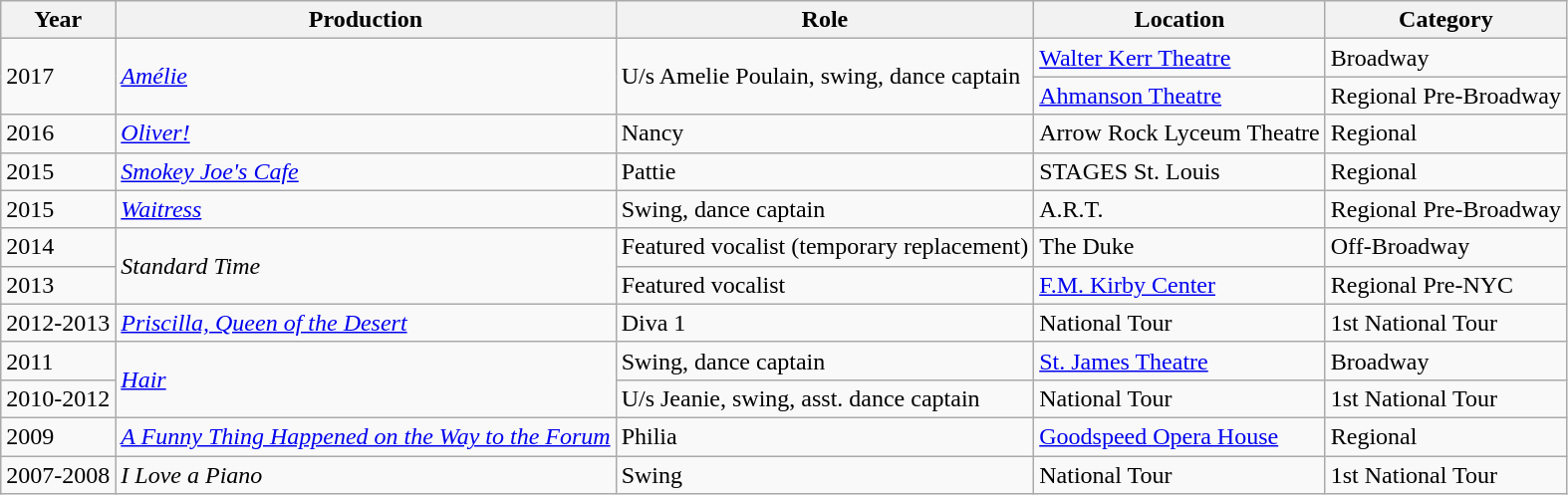<table class="wikitable">
<tr>
<th>Year</th>
<th>Production</th>
<th>Role</th>
<th>Location</th>
<th>Category</th>
</tr>
<tr>
<td rowspan="2">2017</td>
<td rowspan="2"><a href='#'><em>Amélie</em></a></td>
<td rowspan="2">U/s Amelie Poulain, swing, dance captain</td>
<td><a href='#'>Walter Kerr Theatre</a></td>
<td>Broadway</td>
</tr>
<tr>
<td><a href='#'>Ahmanson Theatre</a></td>
<td>Regional Pre-Broadway</td>
</tr>
<tr>
<td>2016</td>
<td><em><a href='#'>Oliver!</a></em></td>
<td>Nancy</td>
<td>Arrow Rock Lyceum Theatre</td>
<td>Regional</td>
</tr>
<tr>
<td>2015</td>
<td><em><a href='#'>Smokey Joe's Cafe</a></em></td>
<td>Pattie</td>
<td>STAGES St. Louis</td>
<td>Regional</td>
</tr>
<tr>
<td>2015</td>
<td><em><a href='#'>Waitress</a></em></td>
<td>Swing, dance captain</td>
<td>A.R.T.</td>
<td>Regional Pre-Broadway</td>
</tr>
<tr>
<td>2014</td>
<td rowspan="2"><em>Standard Time</em></td>
<td>Featured vocalist (temporary replacement)</td>
<td>The Duke</td>
<td>Off-Broadway</td>
</tr>
<tr>
<td>2013</td>
<td>Featured vocalist</td>
<td><a href='#'>F.M. Kirby Center</a></td>
<td>Regional Pre-NYC</td>
</tr>
<tr>
<td>2012-2013</td>
<td><em><a href='#'>Priscilla, Queen of the Desert</a></em></td>
<td>Diva 1</td>
<td>National Tour</td>
<td>1st National Tour</td>
</tr>
<tr>
<td>2011</td>
<td rowspan="2"><em><a href='#'>Hair</a></em></td>
<td>Swing, dance captain</td>
<td><a href='#'>St. James Theatre</a></td>
<td>Broadway</td>
</tr>
<tr>
<td>2010-2012</td>
<td>U/s Jeanie, swing, asst. dance captain</td>
<td>National Tour</td>
<td>1st National Tour</td>
</tr>
<tr>
<td>2009</td>
<td><em><a href='#'>A Funny Thing Happened on the Way to the Forum</a></em></td>
<td>Philia</td>
<td><a href='#'>Goodspeed Opera House</a></td>
<td>Regional</td>
</tr>
<tr>
<td>2007-2008</td>
<td><em>I Love a Piano</em></td>
<td>Swing</td>
<td>National Tour</td>
<td>1st National Tour</td>
</tr>
</table>
